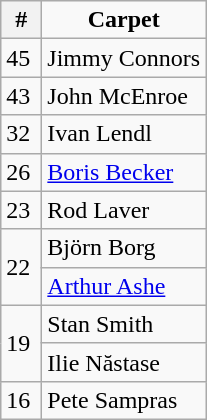<table class="wikitable" style="display:inline-table;">
<tr>
<th width=20>#</th>
<th style="background: transparent;">Carpet</th>
</tr>
<tr>
<td>45</td>
<td> Jimmy Connors</td>
</tr>
<tr>
<td>43</td>
<td> John McEnroe</td>
</tr>
<tr>
<td>32</td>
<td> Ivan Lendl</td>
</tr>
<tr>
<td>26</td>
<td> <a href='#'>Boris Becker</a></td>
</tr>
<tr>
<td>23</td>
<td> Rod Laver</td>
</tr>
<tr>
<td rowspan="2">22</td>
<td> Björn Borg</td>
</tr>
<tr>
<td> <a href='#'>Arthur Ashe</a></td>
</tr>
<tr>
<td rowspan="2">19</td>
<td> Stan Smith</td>
</tr>
<tr>
<td> Ilie Năstase</td>
</tr>
<tr>
<td>16</td>
<td> Pete Sampras</td>
</tr>
</table>
